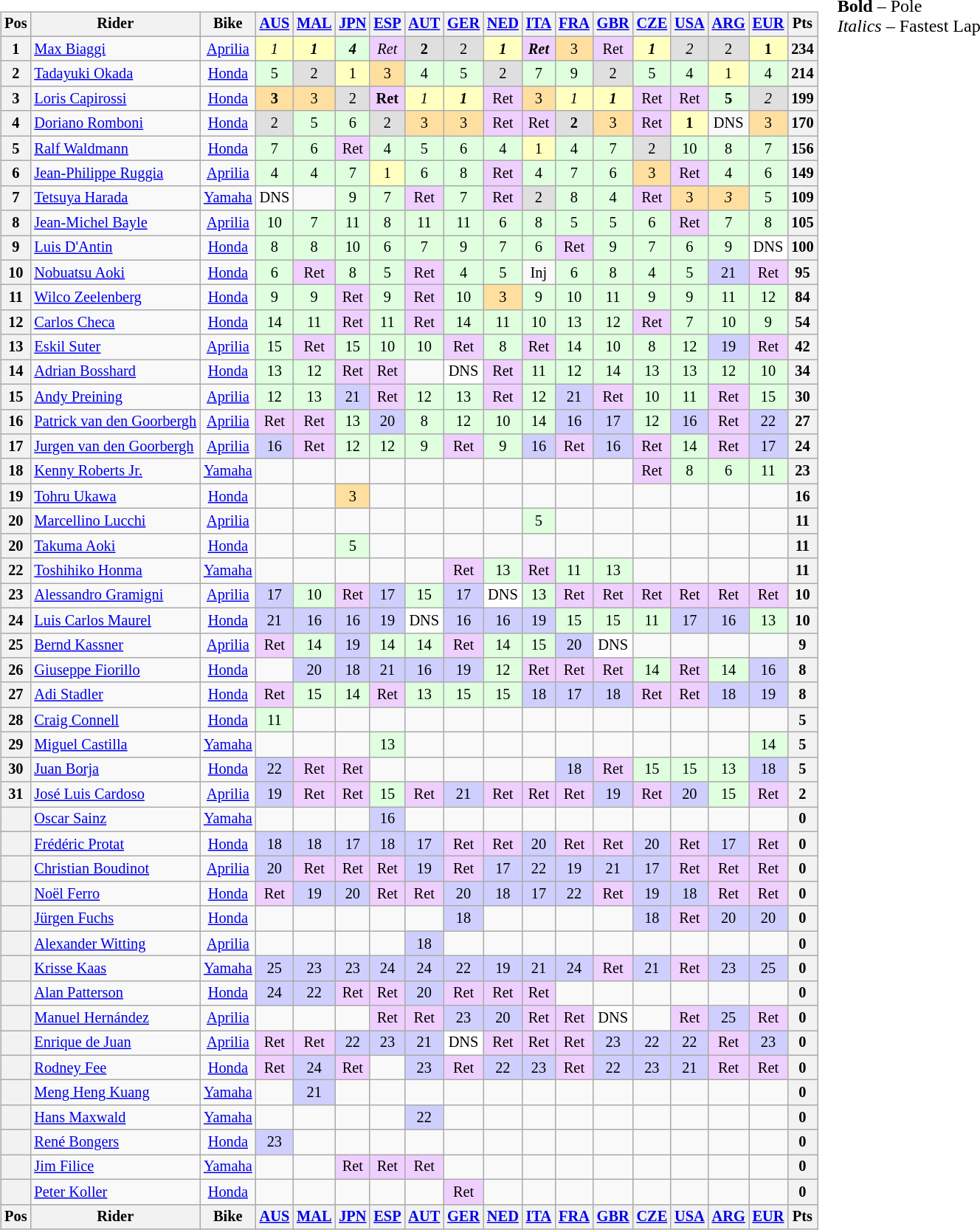<table>
<tr>
<td><br><table class="wikitable" style="font-size: 85%; text-align:center">
<tr valign="top">
<th valign="middle">Pos</th>
<th valign="middle">Rider</th>
<th valign="middle">Bike<br></th>
<th><a href='#'>AUS</a><br></th>
<th><a href='#'>MAL</a><br></th>
<th><a href='#'>JPN</a><br></th>
<th><a href='#'>ESP</a><br></th>
<th><a href='#'>AUT</a><br></th>
<th><a href='#'>GER</a><br></th>
<th><a href='#'>NED</a><br></th>
<th><a href='#'>ITA</a><br></th>
<th><a href='#'>FRA</a><br></th>
<th><a href='#'>GBR</a><br></th>
<th><a href='#'>CZE</a><br></th>
<th><a href='#'>USA</a><br></th>
<th><a href='#'>ARG</a><br></th>
<th><a href='#'>EUR</a><br></th>
<th valign="middle">Pts</th>
</tr>
<tr>
<th>1</th>
<td align="left"> <a href='#'>Max Biaggi</a></td>
<td><a href='#'>Aprilia</a></td>
<td style="background:#FFFFBF;"><em>1</em></td>
<td style="background:#FFFFBF;"><strong><em>1</em></strong></td>
<td style="background:#DFFFDF;"><strong><em>4</em></strong></td>
<td style="background:#EFCFFF;"><em>Ret</em></td>
<td style="background:#DFDFDF;"><strong>2</strong></td>
<td style="background:#DFDFDF;">2</td>
<td style="background:#FFFFBF;"><strong><em>1</em></strong></td>
<td style="background:#EFCFFF;"><strong><em>Ret</em></strong></td>
<td style="background:#FFDF9F;">3</td>
<td style="background:#EFCFFF;">Ret</td>
<td style="background:#FFFFBF;"><strong><em>1</em></strong></td>
<td style="background:#DFDFDF;"><em>2</em></td>
<td style="background:#DFDFDF;">2</td>
<td style="background:#FFFFBF;"><strong>1</strong></td>
<th>234</th>
</tr>
<tr>
<th>2</th>
<td align="left"> <a href='#'>Tadayuki Okada</a></td>
<td><a href='#'>Honda</a></td>
<td style="background:#DFFFDF;">5</td>
<td style="background:#DFDFDF;">2</td>
<td style="background:#FFFFBF;">1</td>
<td style="background:#FFDF9F;">3</td>
<td style="background:#DFFFDF;">4</td>
<td style="background:#DFFFDF;">5</td>
<td style="background:#DFDFDF;">2</td>
<td style="background:#DFFFDF;">7</td>
<td style="background:#DFFFDF;">9</td>
<td style="background:#DFDFDF;">2</td>
<td style="background:#DFFFDF;">5</td>
<td style="background:#DFFFDF;">4</td>
<td style="background:#FFFFBF;">1</td>
<td style="background:#DFFFDF;">4</td>
<th>214</th>
</tr>
<tr>
<th>3</th>
<td align="left"> <a href='#'>Loris Capirossi</a></td>
<td><a href='#'>Honda</a></td>
<td style="background:#FFDF9F;"><strong>3</strong></td>
<td style="background:#FFDF9F;">3</td>
<td style="background:#DFDFDF;">2</td>
<td style="background:#EFCFFF;"><strong>Ret</strong></td>
<td style="background:#FFFFBF;"><em>1</em></td>
<td style="background:#FFFFBF;"><strong><em>1</em></strong></td>
<td style="background:#EFCFFF;">Ret</td>
<td style="background:#FFDF9F;">3</td>
<td style="background:#FFFFBF;"><em>1</em></td>
<td style="background:#FFFFBF;"><strong><em>1</em></strong></td>
<td style="background:#EFCFFF;">Ret</td>
<td style="background:#EFCFFF;">Ret</td>
<td style="background:#DFFFDF;"><strong>5</strong></td>
<td style="background:#DFDFDF;"><em>2</em></td>
<th>199</th>
</tr>
<tr>
<th>4</th>
<td align="left"> <a href='#'>Doriano Romboni</a></td>
<td><a href='#'>Honda</a></td>
<td style="background:#DFDFDF;">2</td>
<td style="background:#DFFFDF;">5</td>
<td style="background:#DFFFDF;">6</td>
<td style="background:#DFDFDF;">2</td>
<td style="background:#FFDF9F;">3</td>
<td style="background:#FFDF9F;">3</td>
<td style="background:#EFCFFF;">Ret</td>
<td style="background:#EFCFFF;">Ret</td>
<td style="background:#DFDFDF;"><strong>2</strong></td>
<td style="background:#FFDF9F;">3</td>
<td style="background:#EFCFFF;">Ret</td>
<td style="background:#FFFFBF;"><strong>1</strong></td>
<td style="background:#FFFFF;">DNS</td>
<td style="background:#FFDF9F;">3</td>
<th>170</th>
</tr>
<tr>
<th>5</th>
<td align="left"> <a href='#'>Ralf Waldmann</a></td>
<td><a href='#'>Honda</a></td>
<td style="background:#DFFFDF;">7</td>
<td style="background:#DFFFDF;">6</td>
<td style="background:#EFCFFF;">Ret</td>
<td style="background:#DFFFDF;">4</td>
<td style="background:#DFFFDF;">5</td>
<td style="background:#DFFFDF;">6</td>
<td style="background:#DFFFDF;">4</td>
<td style="background:#FFFFBF;">1</td>
<td style="background:#DFFFDF;">4</td>
<td style="background:#DFFFDF;">7</td>
<td style="background:#DFDFDF;">2</td>
<td style="background:#DFFFDF;">10</td>
<td style="background:#DFFFDF;">8</td>
<td style="background:#DFFFDF;">7</td>
<th>156</th>
</tr>
<tr>
<th>6</th>
<td align="left"> <a href='#'>Jean-Philippe Ruggia</a></td>
<td><a href='#'>Aprilia</a></td>
<td style="background:#DFFFDF;">4</td>
<td style="background:#DFFFDF;">4</td>
<td style="background:#DFFFDF;">7</td>
<td style="background:#FFFFBF;">1</td>
<td style="background:#DFFFDF;">6</td>
<td style="background:#DFFFDF;">8</td>
<td style="background:#EFCFFF;">Ret</td>
<td style="background:#DFFFDF;">4</td>
<td style="background:#DFFFDF;">7</td>
<td style="background:#DFFFDF;">6</td>
<td style="background:#FFDF9F;">3</td>
<td style="background:#EFCFFF;">Ret</td>
<td style="background:#DFFFDF;">4</td>
<td style="background:#DFFFDF;">6</td>
<th>149</th>
</tr>
<tr>
<th>7</th>
<td align="left"> <a href='#'>Tetsuya Harada</a></td>
<td><a href='#'>Yamaha</a></td>
<td style="background:#ffffff;">DNS</td>
<td></td>
<td style="background:#DFFFDF;">9</td>
<td style="background:#DFFFDF;">7</td>
<td style="background:#EFCFFF;">Ret</td>
<td style="background:#DFFFDF;">7</td>
<td style="background:#EFCFFF;">Ret</td>
<td style="background:#DFDFDF;">2</td>
<td style="background:#DFFFDF;">8</td>
<td style="background:#DFFFDF;">4</td>
<td style="background:#EFCFFF;">Ret</td>
<td style="background:#FFDF9F;">3</td>
<td style="background:#FFDF9F;"><em>3</em></td>
<td style="background:#DFFFDF;">5</td>
<th>109</th>
</tr>
<tr>
<th>8</th>
<td align="left"> <a href='#'>Jean-Michel Bayle</a></td>
<td><a href='#'>Aprilia</a></td>
<td style="background:#DFFFDF;">10</td>
<td style="background:#DFFFDF;">7</td>
<td style="background:#DFFFDF;">11</td>
<td style="background:#DFFFDF;">8</td>
<td style="background:#DFFFDF;">11</td>
<td style="background:#DFFFDF;">11</td>
<td style="background:#DFFFDF;">6</td>
<td style="background:#DFFFDF;">8</td>
<td style="background:#DFFFDF;">5</td>
<td style="background:#DFFFDF;">5</td>
<td style="background:#DFFFDF;">6</td>
<td style="background:#EFCFFF;">Ret</td>
<td style="background:#DFFFDF;">7</td>
<td style="background:#DFFFDF;">8</td>
<th>105</th>
</tr>
<tr>
<th>9</th>
<td align="left"> <a href='#'>Luis D'Antin</a></td>
<td><a href='#'>Honda</a></td>
<td style="background:#DFFFDF;">8</td>
<td style="background:#DFFFDF;">8</td>
<td style="background:#DFFFDF;">10</td>
<td style="background:#DFFFDF;">6</td>
<td style="background:#DFFFDF;">7</td>
<td style="background:#DFFFDF;">9</td>
<td style="background:#DFFFDF;">7</td>
<td style="background:#DFFFDF;">6</td>
<td style="background:#EFCFFF;">Ret</td>
<td style="background:#DFFFDF;">9</td>
<td style="background:#DFFFDF;">7</td>
<td style="background:#DFFFDF;">6</td>
<td style="background:#DFFFDF;">9</td>
<td style="background:#FFFFFF;">DNS</td>
<th>100</th>
</tr>
<tr>
<th>10</th>
<td align="left"> <a href='#'>Nobuatsu Aoki</a></td>
<td><a href='#'>Honda</a></td>
<td style="background:#DFFFDF;">6</td>
<td style="background:#EFCFFF;">Ret</td>
<td style="background:#DFFFDF;">8</td>
<td style="background:#DFFFDF;">5</td>
<td style="background:#EFCFFF;">Ret</td>
<td style="background:#DFFFDF;">4</td>
<td style="background:#DFFFDF;">5</td>
<td>Inj</td>
<td style="background:#DFFFDF;">6</td>
<td style="background:#DFFFDF;">8</td>
<td style="background:#DFFFDF;">4</td>
<td style="background:#DFFFDF;">5</td>
<td style="background:#CFCFFF;">21</td>
<td style="background:#EFCFFF;">Ret</td>
<th>95</th>
</tr>
<tr>
<th>11</th>
<td align="left"> <a href='#'>Wilco Zeelenberg</a></td>
<td><a href='#'>Honda</a></td>
<td style="background:#DFFFDF;">9</td>
<td style="background:#DFFFDF;">9</td>
<td style="background:#EFCFFF;">Ret</td>
<td style="background:#DFFFDF;">9</td>
<td style="background:#EFCFFF;">Ret</td>
<td style="background:#DFFFDF;">10</td>
<td style="background:#FFDF9F;">3</td>
<td style="background:#DFFFDF;">9</td>
<td style="background:#DFFFDF;">10</td>
<td style="background:#DFFFDF;">11</td>
<td style="background:#DFFFDF;">9</td>
<td style="background:#DFFFDF;">9</td>
<td style="background:#DFFFDF;">11</td>
<td style="background:#DFFFDF;">12</td>
<th>84</th>
</tr>
<tr>
<th>12</th>
<td align="left"> <a href='#'>Carlos Checa</a></td>
<td><a href='#'>Honda</a></td>
<td style="background:#DFFFDF;">14</td>
<td style="background:#DFFFDF;">11</td>
<td style="background:#EFCFFF;">Ret</td>
<td style="background:#DFFFDF;">11</td>
<td style="background:#EFCFFF;">Ret</td>
<td style="background:#DFFFDF;">14</td>
<td style="background:#DFFFDF;">11</td>
<td style="background:#DFFFDF;">10</td>
<td style="background:#DFFFDF;">13</td>
<td style="background:#DFFFDF;">12</td>
<td style="background:#EFCFFF;">Ret</td>
<td style="background:#DFFFDF;">7</td>
<td style="background:#DFFFDF;">10</td>
<td style="background:#DFFFDF;">9</td>
<th>54</th>
</tr>
<tr>
<th>13</th>
<td align="left"> <a href='#'>Eskil Suter</a></td>
<td><a href='#'>Aprilia</a></td>
<td style="background:#DFFFDF;">15</td>
<td style="background:#EFCFFF;">Ret</td>
<td style="background:#DFFFDF;">15</td>
<td style="background:#DFFFDF;">10</td>
<td style="background:#DFFFDF;">10</td>
<td style="background:#EFCFFF;">Ret</td>
<td style="background:#DFFFDF;">8</td>
<td style="background:#EFCFFF;">Ret</td>
<td style="background:#DFFFDF;">14</td>
<td style="background:#DFFFDF;">10</td>
<td style="background:#DFFFDF;">8</td>
<td style="background:#DFFFDF;">12</td>
<td style="background:#CFCFFF;">19</td>
<td style="background:#EFCFFF;">Ret</td>
<th>42</th>
</tr>
<tr>
<th>14</th>
<td align="left"> <a href='#'>Adrian Bosshard</a></td>
<td><a href='#'>Honda</a></td>
<td style="background:#DFFFDF;">13</td>
<td style="background:#DFFFDF;">12</td>
<td style="background:#EFCFFF;">Ret</td>
<td style="background:#EFCFFF;">Ret</td>
<td></td>
<td style="background:#FFFFFF;">DNS</td>
<td style="background:#EFCFFF;">Ret</td>
<td style="background:#DFFFDF;">11</td>
<td style="background:#DFFFDF;">12</td>
<td style="background:#DFFFDF;">14</td>
<td style="background:#DFFFDF;">13</td>
<td style="background:#DFFFDF;">13</td>
<td style="background:#DFFFDF;">12</td>
<td style="background:#DFFFDF;">10</td>
<th>34</th>
</tr>
<tr>
<th>15</th>
<td align="left"> <a href='#'>Andy Preining</a></td>
<td><a href='#'>Aprilia</a></td>
<td style="background:#DFFFDF;">12</td>
<td style="background:#DFFFDF;">13</td>
<td style="background:#CFCFFF;">21</td>
<td style="background:#EFCFFF;">Ret</td>
<td style="background:#DFFFDF;">12</td>
<td style="background:#DFFFDF;">13</td>
<td style="background:#EFCFFF;">Ret</td>
<td style="background:#DFFFDF;">12</td>
<td style="background:#CFCFFF;">21</td>
<td style="background:#EFCFFF;">Ret</td>
<td style="background:#DFFFDF;">10</td>
<td style="background:#DFFFDF;">11</td>
<td style="background:#EFCFFF;">Ret</td>
<td style="background:#DFFFDF;">15</td>
<th>30</th>
</tr>
<tr>
<th>16</th>
<td align="left"> <a href='#'>Patrick van den Goorbergh</a></td>
<td><a href='#'>Aprilia</a></td>
<td style="background:#EFCFFF;">Ret</td>
<td style="background:#EFCFFF;">Ret</td>
<td style="background:#DFFFDF;">13</td>
<td style="background:#CFCFFF;">20</td>
<td style="background:#DFFFDF;">8</td>
<td style="background:#DFFFDF;">12</td>
<td style="background:#DFFFDF;">10</td>
<td style="background:#DFFFDF;">14</td>
<td style="background:#CFCFFF;">16</td>
<td style="background:#CFCFFF;">17</td>
<td style="background:#DFFFDF;">12</td>
<td style="background:#CFCFFF;">16</td>
<td style="background:#EFCFFF;">Ret</td>
<td style="background:#CFCFFF;">22</td>
<th>27</th>
</tr>
<tr>
<th>17</th>
<td align="left"> <a href='#'>Jurgen van den Goorbergh</a></td>
<td><a href='#'>Aprilia</a></td>
<td style="background:#CFCFFF;">16</td>
<td style="background:#EFCFFF;">Ret</td>
<td style="background:#DFFFDF;">12</td>
<td style="background:#DFFFDF;">12</td>
<td style="background:#DFFFDF;">9</td>
<td style="background:#EFCFFF;">Ret</td>
<td style="background:#DFFFDF;">9</td>
<td style="background:#CFCFFF;">16</td>
<td style="background:#EFCFFF;">Ret</td>
<td style="background:#CFCFFF;">16</td>
<td style="background:#EFCFFF;">Ret</td>
<td style="background:#DFFFDF;">14</td>
<td style="background:#EFCFFF;">Ret</td>
<td style="background:#CFCFFF;">17</td>
<th>24</th>
</tr>
<tr>
<th>18</th>
<td align="left"> <a href='#'>Kenny Roberts Jr.</a></td>
<td><a href='#'>Yamaha</a></td>
<td></td>
<td></td>
<td></td>
<td></td>
<td></td>
<td></td>
<td></td>
<td></td>
<td></td>
<td></td>
<td style="background:#EFCFFF;">Ret</td>
<td style="background:#DFFFDF;">8</td>
<td style="background:#DFFFDF;">6</td>
<td style="background:#DFFFDF;">11</td>
<th>23</th>
</tr>
<tr>
<th>19</th>
<td align="left"> <a href='#'>Tohru Ukawa</a></td>
<td><a href='#'>Honda</a></td>
<td></td>
<td></td>
<td style="background:#FFDF9F;">3</td>
<td></td>
<td></td>
<td></td>
<td></td>
<td></td>
<td></td>
<td></td>
<td></td>
<td></td>
<td></td>
<td></td>
<th>16</th>
</tr>
<tr>
<th>20</th>
<td align="left"> <a href='#'>Marcellino Lucchi</a></td>
<td><a href='#'>Aprilia</a></td>
<td></td>
<td></td>
<td></td>
<td></td>
<td></td>
<td></td>
<td></td>
<td style="background:#DFFFDF;">5</td>
<td></td>
<td></td>
<td></td>
<td></td>
<td></td>
<td></td>
<th>11</th>
</tr>
<tr>
<th>20</th>
<td align="left"> <a href='#'>Takuma Aoki</a></td>
<td><a href='#'>Honda</a></td>
<td></td>
<td></td>
<td style="background:#DFFFDF;">5</td>
<td></td>
<td></td>
<td></td>
<td></td>
<td></td>
<td></td>
<td></td>
<td></td>
<td></td>
<td></td>
<td></td>
<th>11</th>
</tr>
<tr>
<th>22</th>
<td align="left"> <a href='#'>Toshihiko Honma</a></td>
<td><a href='#'>Yamaha</a></td>
<td></td>
<td></td>
<td></td>
<td></td>
<td></td>
<td style="background:#EFCFFF;">Ret</td>
<td style="background:#DFFFDF;">13</td>
<td style="background:#EFCFFF;">Ret</td>
<td style="background:#DFFFDF;">11</td>
<td style="background:#DFFFDF;">13</td>
<td></td>
<td></td>
<td></td>
<td></td>
<th>11</th>
</tr>
<tr>
<th>23</th>
<td align="left"> <a href='#'>Alessandro Gramigni</a></td>
<td><a href='#'>Aprilia</a></td>
<td style="background:#CFCFFF;">17</td>
<td style="background:#DFFFDF;">10</td>
<td style="background:#EFCFFF;">Ret</td>
<td style="background:#CFCFFF;">17</td>
<td style="background:#DFFFDF;">15</td>
<td style="background:#CFCFFF;">17</td>
<td style="background:#FFFFFF;">DNS</td>
<td style="background:#DFFFDF;">13</td>
<td style="background:#EFCFFF;">Ret</td>
<td style="background:#EFCFFF;">Ret</td>
<td style="background:#EFCFFF;">Ret</td>
<td style="background:#EFCFFF;">Ret</td>
<td style="background:#EFCFFF;">Ret</td>
<td style="background:#EFCFFF;">Ret</td>
<th>10</th>
</tr>
<tr>
<th>24</th>
<td align="left"> <a href='#'>Luis Carlos Maurel</a></td>
<td><a href='#'>Honda</a></td>
<td style="background:#CFCFFF;">21</td>
<td style="background:#CFCFFF;">16</td>
<td style="background:#CFCFFF;">16</td>
<td style="background:#CFCFFF;">19</td>
<td style="background:#FFFFFF;">DNS</td>
<td style="background:#CFCFFF;">16</td>
<td style="background:#CFCFFF;">16</td>
<td style="background:#CFCFFF;">19</td>
<td style="background:#DFFFDF;">15</td>
<td style="background:#DFFFDF;">15</td>
<td style="background:#DFFFDF;">11</td>
<td style="background:#CFCFFF;">17</td>
<td style="background:#CFCFFF;">16</td>
<td style="background:#DFFFDF;">13</td>
<th>10</th>
</tr>
<tr>
<th>25</th>
<td align="left"> <a href='#'>Bernd Kassner</a></td>
<td><a href='#'>Aprilia</a></td>
<td style="background:#EFCFFF;">Ret</td>
<td style="background:#DFFFDF;">14</td>
<td style="background:#CFCFFF;">19</td>
<td style="background:#DFFFDF;">14</td>
<td style="background:#DFFFDF;">14</td>
<td style="background:#EFCFFF;">Ret</td>
<td style="background:#DFFFDF;">14</td>
<td style="background:#DFFFDF;">15</td>
<td style="background:#CFCFFF;">20</td>
<td style="background:#FFFFFF;">DNS</td>
<td></td>
<td></td>
<td></td>
<td></td>
<th>9</th>
</tr>
<tr>
<th>26</th>
<td align="left"> <a href='#'>Giuseppe Fiorillo</a></td>
<td><a href='#'>Honda</a></td>
<td></td>
<td style="background:#CFCFFF;">20</td>
<td style="background:#CFCFFF;">18</td>
<td style="background:#CFCFFF;">21</td>
<td style="background:#CFCFFF;">16</td>
<td style="background:#CFCFFF;">19</td>
<td style="background:#DFFFDF;">12</td>
<td style="background:#EFCFFF;">Ret</td>
<td style="background:#EFCFFF;">Ret</td>
<td style="background:#EFCFFF;">Ret</td>
<td style="background:#DFFFDF;">14</td>
<td style="background:#EFCFFF;">Ret</td>
<td style="background:#DFFFDF;">14</td>
<td style="background:#CFCFFF;">16</td>
<th>8</th>
</tr>
<tr>
<th>27</th>
<td align="left"> <a href='#'>Adi Stadler</a></td>
<td><a href='#'>Honda</a></td>
<td style="background:#EFCFFF;">Ret</td>
<td style="background:#DFFFDF;">15</td>
<td style="background:#DFFFDF;">14</td>
<td style="background:#EFCFFF;">Ret</td>
<td style="background:#DFFFDF;">13</td>
<td style="background:#DFFFDF;">15</td>
<td style="background:#DFFFDF;">15</td>
<td style="background:#CFCFFF;">18</td>
<td style="background:#CFCFFF;">17</td>
<td style="background:#CFCFFF;">18</td>
<td style="background:#EFCFFF;">Ret</td>
<td style="background:#EFCFFF;">Ret</td>
<td style="background:#CFCFFF;">18</td>
<td style="background:#CFCFFF;">19</td>
<th>8</th>
</tr>
<tr>
<th>28</th>
<td align="left"> <a href='#'>Craig Connell</a></td>
<td><a href='#'>Honda</a></td>
<td style="background:#DFFFDF;">11</td>
<td></td>
<td></td>
<td></td>
<td></td>
<td></td>
<td></td>
<td></td>
<td></td>
<td></td>
<td></td>
<td></td>
<td></td>
<td></td>
<th>5</th>
</tr>
<tr>
<th>29</th>
<td align="left"> <a href='#'>Miguel Castilla</a></td>
<td><a href='#'>Yamaha</a></td>
<td></td>
<td></td>
<td></td>
<td style="background:#DFFFDF;">13</td>
<td></td>
<td></td>
<td></td>
<td></td>
<td></td>
<td></td>
<td></td>
<td></td>
<td></td>
<td style="background:#DFFFDF;">14</td>
<th>5</th>
</tr>
<tr>
<th>30</th>
<td align="left"> <a href='#'>Juan Borja</a></td>
<td><a href='#'>Honda</a></td>
<td style="background:#CFCFFF;">22</td>
<td style="background:#EFCFFF;">Ret</td>
<td style="background:#EFCFFF;">Ret</td>
<td></td>
<td></td>
<td></td>
<td></td>
<td></td>
<td style="background:#CFCFFF;">18</td>
<td style="background:#EFCFFF;">Ret</td>
<td style="background:#DFFFDF;">15</td>
<td style="background:#DFFFDF;">15</td>
<td style="background:#DFFFDF;">13</td>
<td style="background:#CFCFFF;">18</td>
<th>5</th>
</tr>
<tr>
<th>31</th>
<td align="left"> <a href='#'>José Luis Cardoso</a></td>
<td><a href='#'>Aprilia</a></td>
<td style="background:#CFCFFF;">19</td>
<td style="background:#EFCFFF;">Ret</td>
<td style="background:#EFCFFF;">Ret</td>
<td style="background:#DFFFDF;">15</td>
<td style="background:#EFCFFF;">Ret</td>
<td style="background:#CFCFFF;">21</td>
<td style="background:#EFCFFF;">Ret</td>
<td style="background:#EFCFFF;">Ret</td>
<td style="background:#EFCFFF;">Ret</td>
<td style="background:#CFCFFF;">19</td>
<td style="background:#EFCFFF;">Ret</td>
<td style="background:#CFCFFF;">20</td>
<td style="background:#DFFFDF;">15</td>
<td style="background:#EFCFFF;">Ret</td>
<th>2</th>
</tr>
<tr>
<th></th>
<td align="left"> <a href='#'>Oscar Sainz</a></td>
<td><a href='#'>Yamaha</a></td>
<td></td>
<td></td>
<td></td>
<td style="background:#CFCFFF;">16</td>
<td></td>
<td></td>
<td></td>
<td></td>
<td></td>
<td></td>
<td></td>
<td></td>
<td></td>
<td></td>
<th>0</th>
</tr>
<tr>
<th></th>
<td align="left"> <a href='#'>Frédéric Protat</a></td>
<td><a href='#'>Honda</a></td>
<td style="background:#CFCFFF;">18</td>
<td style="background:#CFCFFF;">18</td>
<td style="background:#CFCFFF;">17</td>
<td style="background:#CFCFFF;">18</td>
<td style="background:#CFCFFF;">17</td>
<td style="background:#EFCFFF;">Ret</td>
<td style="background:#EFCFFF;">Ret</td>
<td style="background:#CFCFFF;">20</td>
<td style="background:#EFCFFF;">Ret</td>
<td style="background:#EFCFFF;">Ret</td>
<td style="background:#CFCFFF;">20</td>
<td style="background:#EFCFFF;">Ret</td>
<td style="background:#CFCFFF;">17</td>
<td style="background:#EFCFFF;">Ret</td>
<th>0</th>
</tr>
<tr>
<th></th>
<td align="left"> <a href='#'>Christian Boudinot</a></td>
<td><a href='#'>Aprilia</a></td>
<td style="background:#CFCFFF;">20</td>
<td style="background:#EFCFFF;">Ret</td>
<td style="background:#EFCFFF;">Ret</td>
<td style="background:#EFCFFF;">Ret</td>
<td style="background:#CFCFFF;">19</td>
<td style="background:#EFCFFF;">Ret</td>
<td style="background:#CFCFFF;">17</td>
<td style="background:#CFCFFF;">22</td>
<td style="background:#CFCFFF;">19</td>
<td style="background:#CFCFFF;">21</td>
<td style="background:#CFCFFF;">17</td>
<td style="background:#EFCFFF;">Ret</td>
<td style="background:#EFCFFF;">Ret</td>
<td style="background:#EFCFFF;">Ret</td>
<th>0</th>
</tr>
<tr>
<th></th>
<td align="left"> <a href='#'>Noël Ferro</a></td>
<td><a href='#'>Honda</a></td>
<td style="background:#EFCFFF;">Ret</td>
<td style="background:#CFCFFF;">19</td>
<td style="background:#CFCFFF;">20</td>
<td style="background:#EFCFFF;">Ret</td>
<td style="background:#EFCFFF;">Ret</td>
<td style="background:#CFCFFF;">20</td>
<td style="background:#CFCFFF;">18</td>
<td style="background:#CFCFFF;">17</td>
<td style="background:#CFCFFF;">22</td>
<td style="background:#EFCFFF;">Ret</td>
<td style="background:#CFCFFF;">19</td>
<td style="background:#CFCFFF;">18</td>
<td style="background:#EFCFFF;">Ret</td>
<td style="background:#EFCFFF;">Ret</td>
<th>0</th>
</tr>
<tr>
<th></th>
<td align="left"> <a href='#'>Jürgen Fuchs</a></td>
<td><a href='#'>Honda</a></td>
<td></td>
<td></td>
<td></td>
<td></td>
<td></td>
<td style="background:#CFCFFF;">18</td>
<td></td>
<td></td>
<td></td>
<td></td>
<td style="background:#CFCFFF;">18</td>
<td style="background:#EFCFFF;">Ret</td>
<td style="background:#CFCFFF;">20</td>
<td style="background:#CFCFFF;">20</td>
<th>0</th>
</tr>
<tr>
<th></th>
<td align="left"> <a href='#'>Alexander Witting</a></td>
<td><a href='#'>Aprilia</a></td>
<td></td>
<td></td>
<td></td>
<td></td>
<td style="background:#CFCFFF;">18</td>
<td></td>
<td></td>
<td></td>
<td></td>
<td></td>
<td></td>
<td></td>
<td></td>
<td></td>
<th>0</th>
</tr>
<tr>
<th></th>
<td align="left"> <a href='#'>Krisse Kaas</a></td>
<td><a href='#'>Yamaha</a></td>
<td style="background:#CFCFFF;">25</td>
<td style="background:#CFCFFF;">23</td>
<td style="background:#CFCFFF;">23</td>
<td style="background:#CFCFFF;">24</td>
<td style="background:#CFCFFF;">24</td>
<td style="background:#CFCFFF;">22</td>
<td style="background:#CFCFFF;">19</td>
<td style="background:#CFCFFF;">21</td>
<td style="background:#CFCFFF;">24</td>
<td style="background:#EFCFFF;">Ret</td>
<td style="background:#CFCFFF;">21</td>
<td style="background:#EFCFFF;">Ret</td>
<td style="background:#CFCFFF;">23</td>
<td style="background:#CFCFFF;">25</td>
<th>0</th>
</tr>
<tr>
<th></th>
<td align="left"> <a href='#'>Alan Patterson</a></td>
<td><a href='#'>Honda</a></td>
<td style="background:#CFCFFF;">24</td>
<td style="background:#CFCFFF;">22</td>
<td style="background:#EFCFFF;">Ret</td>
<td style="background:#EFCFFF;">Ret</td>
<td style="background:#CFCFFF;">20</td>
<td style="background:#EFCFFF;">Ret</td>
<td style="background:#EFCFFF;">Ret</td>
<td style="background:#EFCFFF;">Ret</td>
<td></td>
<td></td>
<td></td>
<td></td>
<td></td>
<td></td>
<th>0</th>
</tr>
<tr>
<th></th>
<td align="left"> <a href='#'>Manuel Hernández</a></td>
<td><a href='#'>Aprilia</a></td>
<td></td>
<td></td>
<td></td>
<td style="background:#EFCFFF;">Ret</td>
<td style="background:#EFCFFF;">Ret</td>
<td style="background:#CFCFFF;">23</td>
<td style="background:#CFCFFF;">20</td>
<td style="background:#EFCFFF;">Ret</td>
<td style="background:#EFCFFF;">Ret</td>
<td style="background:#FFFFFF;">DNS</td>
<td></td>
<td style="background:#EFCFFF;">Ret</td>
<td style="background:#CFCFFF;">25</td>
<td style="background:#EFCFFF;">Ret</td>
<th>0</th>
</tr>
<tr>
<th></th>
<td align="left"> <a href='#'>Enrique de Juan</a></td>
<td><a href='#'>Aprilia</a></td>
<td style="background:#EFCFFF;">Ret</td>
<td style="background:#EFCFFF;">Ret</td>
<td style="background:#CFCFFF;">22</td>
<td style="background:#CFCFFF;">23</td>
<td style="background:#CFCFFF;">21</td>
<td style="background:#FFFFFF;">DNS</td>
<td style="background:#EFCFFF;">Ret</td>
<td style="background:#EFCFFF;">Ret</td>
<td style="background:#EFCFFF;">Ret</td>
<td style="background:#CFCFFF;">23</td>
<td style="background:#CFCFFF;">22</td>
<td style="background:#CFCFFF;">22</td>
<td style="background:#EFCFFF;">Ret</td>
<td style="background:#CFCFFF;">23</td>
<th>0</th>
</tr>
<tr>
<th></th>
<td align="left"> <a href='#'>Rodney Fee</a></td>
<td><a href='#'>Honda</a></td>
<td style="background:#EFCFFF;">Ret</td>
<td style="background:#CFCFFF;">24</td>
<td style="background:#EFCFFF;">Ret</td>
<td></td>
<td style="background:#CFCFFF;">23</td>
<td style="background:#EFCFFF;">Ret</td>
<td style="background:#CFCFFF;">22</td>
<td style="background:#CFCFFF;">23</td>
<td style="background:#EFCFFF;">Ret</td>
<td style="background:#CFCFFF;">22</td>
<td style="background:#CFCFFF;">23</td>
<td style="background:#CFCFFF;">21</td>
<td style="background:#EFCFFF;">Ret</td>
<td style="background:#EFCFFF;">Ret</td>
<th>0</th>
</tr>
<tr>
<th></th>
<td align="left"> <a href='#'>Meng Heng Kuang</a></td>
<td><a href='#'>Yamaha</a></td>
<td></td>
<td style="background:#CFCFFF;">21</td>
<td></td>
<td></td>
<td></td>
<td></td>
<td></td>
<td></td>
<td></td>
<td></td>
<td></td>
<td></td>
<td></td>
<td></td>
<th>0</th>
</tr>
<tr>
<th></th>
<td align="left"> <a href='#'>Hans Maxwald</a></td>
<td><a href='#'>Yamaha</a></td>
<td></td>
<td></td>
<td></td>
<td></td>
<td style="background:#CFCFFF;">22</td>
<td></td>
<td></td>
<td></td>
<td></td>
<td></td>
<td></td>
<td></td>
<td></td>
<td></td>
<th>0</th>
</tr>
<tr>
<th></th>
<td align="left"> <a href='#'>René Bongers</a></td>
<td><a href='#'>Honda</a></td>
<td style="background:#CFCFFF;">23</td>
<td></td>
<td></td>
<td></td>
<td></td>
<td></td>
<td></td>
<td></td>
<td></td>
<td></td>
<td></td>
<td></td>
<td></td>
<td></td>
<th>0</th>
</tr>
<tr>
<th></th>
<td align="left"> <a href='#'>Jim Filice</a></td>
<td><a href='#'>Yamaha</a></td>
<td></td>
<td></td>
<td style="background:#EFCFFF;">Ret</td>
<td style="background:#EFCFFF;">Ret</td>
<td style="background:#EFCFFF;">Ret</td>
<td></td>
<td></td>
<td></td>
<td></td>
<td></td>
<td></td>
<td></td>
<td></td>
<td></td>
<th>0</th>
</tr>
<tr>
<th></th>
<td align="left"> <a href='#'>Peter Koller</a></td>
<td><a href='#'>Honda</a></td>
<td></td>
<td></td>
<td></td>
<td></td>
<td></td>
<td style="background:#EFCFFF;">Ret</td>
<td></td>
<td></td>
<td></td>
<td></td>
<td></td>
<td></td>
<td></td>
<td></td>
<th>0</th>
</tr>
<tr valign="top">
<th valign="middle">Pos</th>
<th valign="middle">Rider</th>
<th valign="middle">Bike<br></th>
<th><a href='#'>AUS</a><br></th>
<th><a href='#'>MAL</a><br></th>
<th><a href='#'>JPN</a><br></th>
<th><a href='#'>ESP</a><br></th>
<th><a href='#'>AUT</a><br></th>
<th><a href='#'>GER</a><br></th>
<th><a href='#'>NED</a><br></th>
<th><a href='#'>ITA</a><br></th>
<th><a href='#'>FRA</a><br></th>
<th><a href='#'>GBR</a><br></th>
<th><a href='#'>CZE</a><br></th>
<th><a href='#'>USA</a><br></th>
<th><a href='#'>ARG</a><br></th>
<th><a href='#'>EUR</a><br></th>
<th valign="middle">Pts</th>
</tr>
</table>
</td>
<td valign="top"><br>
<span><strong>Bold</strong> – Pole<br>
<em>Italics</em> – Fastest Lap</span></td>
</tr>
</table>
